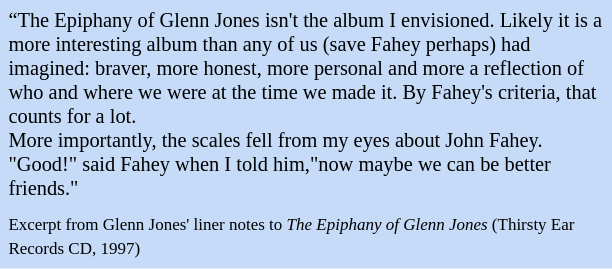<table class="toccolours" style="float: left; margin-left: 1em; margin-right: 2em; font-size: 85%; background:#c6dbf7; color:black; width:30em; max-width: 40%;" cellspacing="5">
<tr>
<td style="text-align: left;">“The Epiphany of Glenn Jones isn't the album I envisioned. Likely it is a more interesting album than any of us (save Fahey perhaps) had imagined: braver, more honest, more personal and more a reflection of who and where we were at the time we made it. By Fahey's criteria, that counts for a lot.<br>More importantly, the scales fell from my eyes about John Fahey. "Good!" said Fahey when I told him,"now maybe we can be better friends."</td>
</tr>
<tr>
<td><small>Excerpt from Glenn Jones' liner notes to <em>The Epiphany of Glenn Jones</em> (Thirsty Ear Records CD, 1997)</small></td>
</tr>
</table>
